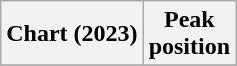<table class="wikitable plainrowheaders">
<tr>
<th scope="col">Chart (2023)</th>
<th scope="col">Peak<br>position</th>
</tr>
<tr>
</tr>
</table>
